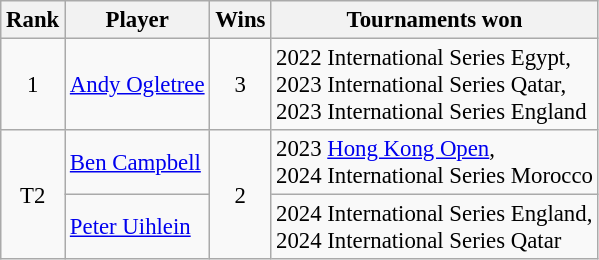<table class=wikitable style="font-size:95%">
<tr>
<th>Rank</th>
<th>Player</th>
<th>Wins</th>
<th>Tournaments won</th>
</tr>
<tr>
<td align=center>1</td>
<td> <a href='#'>Andy Ogletree</a></td>
<td align=center>3</td>
<td>2022 International Series Egypt,<br>2023 International Series Qatar,<br>2023 International Series England</td>
</tr>
<tr>
<td rowspan=2 align=center>T2</td>
<td> <a href='#'>Ben Campbell</a></td>
<td rowspan=2 align=center>2</td>
<td>2023 <a href='#'>Hong Kong Open</a>,<br>2024 International Series Morocco</td>
</tr>
<tr>
<td> <a href='#'>Peter Uihlein</a></td>
<td>2024 International Series England,<br>2024 International Series Qatar</td>
</tr>
</table>
